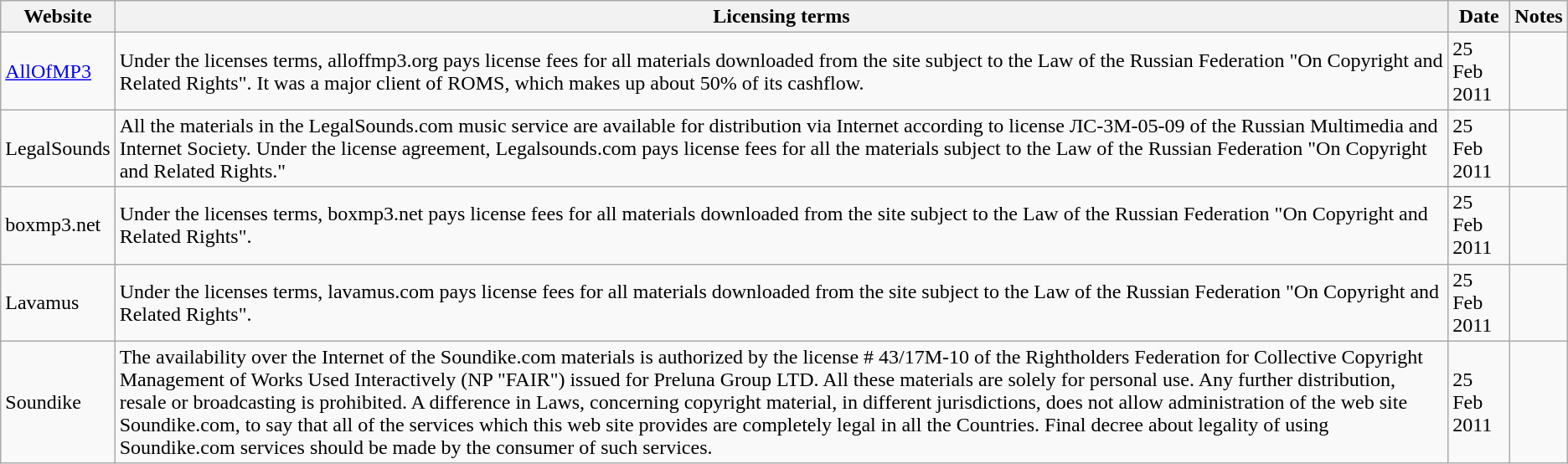<table class="wikitable sortable">
<tr>
<th>Website</th>
<th>Licensing terms</th>
<th>Date  </th>
<th>Notes</th>
</tr>
<tr>
<td><a href='#'>AllOfMP3</a></td>
<td>Under the licenses terms, alloffmp3.org pays license fees for all materials downloaded from the site subject to the Law of the Russian Federation "On Copyright and Related Rights". It was a major client of ROMS, which makes up about 50% of its cashflow.</td>
<td>25 Feb 2011</td>
<td></td>
</tr>
<tr>
<td>LegalSounds</td>
<td>All the materials in the LegalSounds.com music service are available for distribution via Internet according to license ЛС-3М-05-09 of the Russian Multimedia and Internet Society. Under the license agreement, Legalsounds.com pays license fees for all the materials subject to the Law of the Russian Federation "On Copyright and Related Rights."</td>
<td>25 Feb 2011</td>
<td></td>
</tr>
<tr>
<td>boxmp3.net</td>
<td>Under the licenses terms, boxmp3.net pays license fees for all materials downloaded from the site subject to the Law of the Russian Federation "On Copyright and Related Rights".</td>
<td>25 Feb 2011</td>
<td></td>
</tr>
<tr>
<td>Lavamus</td>
<td>Under the licenses terms, lavamus.com pays license fees for all materials downloaded from the site subject to the Law of the Russian Federation "On Copyright and Related Rights".</td>
<td>25 Feb 2011</td>
<td></td>
</tr>
<tr>
<td>Soundike</td>
<td>The availability over the Internet of the Soundike.com materials is authorized by the license # 43/17M-10 of the Rightholders Federation for Collective Copyright Management of Works Used Interactively (NP "FAIR") issued for Preluna Group LTD. All these materials are solely for personal use. Any further distribution, resale or broadcasting is prohibited. A difference in Laws, concerning copyright material, in different jurisdictions, does not allow administration of the web site Soundike.com, to say that all of the services which this web site provides are completely legal in all the Countries. Final decree about legality of using Soundike.com services should be made by the consumer of such services.</td>
<td>25 Feb 2011</td>
<td></td>
</tr>
</table>
